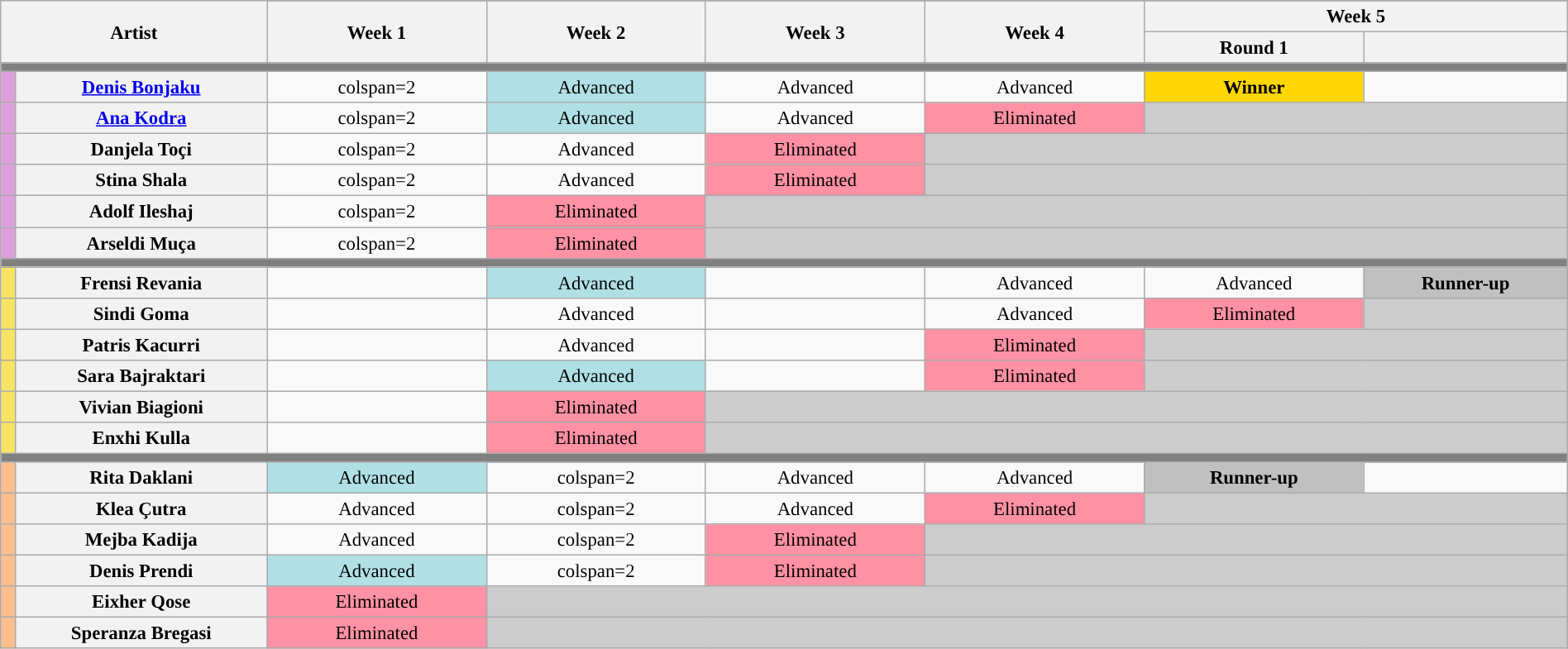<table class="wikitable"  style="font-size:95%; text-align:center; width:100%;">
<tr>
<th rowspan="3" colspan="2" width="17%;">Artist</th>
</tr>
<tr>
<th rowspan="2" width="14%;">Week 1</th>
<th rowspan="2" width="14%;">Week 2</th>
<th rowspan="2" width="14%;">Week 3</th>
<th rowspan="2" width="14%;">Week 4</th>
<th colspan="2" width="14%;">Week 5</th>
</tr>
<tr>
<th width="14%;">Round 1</th>
<th width="14%;"></th>
</tr>
<tr>
<th colspan="8" style="background:gray;"></th>
</tr>
<tr>
<th style="background:#dda0dd;"></th>
<th><a href='#'>Denis Bonjaku</a></th>
<td>colspan=2 </td>
<td style="background:#B0E0E6;">Advanced</td>
<td>Advanced</td>
<td>Advanced</td>
<td style="background:gold"><strong>Winner</strong></td>
</tr>
<tr>
<th style="background:#dda0dd;"></th>
<th><a href='#'>Ana Kodra</a></th>
<td>colspan=2 </td>
<td style="background:#B0E0E6;">Advanced</td>
<td>Advanced</td>
<td style="background:#FF91A4;">Eliminated</td>
<td colspan="6" style="background:#ccc;"></td>
</tr>
<tr>
<th style="background:#dda0dd;"></th>
<th>Danjela Toçi</th>
<td>colspan=2 </td>
<td>Advanced</td>
<td style="background:#FF91A4;">Eliminated</td>
<td colspan="6" style="background:#ccc;"></td>
</tr>
<tr>
<th style="background:#dda0dd;"></th>
<th>Stina Shala</th>
<td>colspan=2 </td>
<td>Advanced</td>
<td style="background:#FF91A4;">Eliminated</td>
<td colspan="6" style="background:#ccc;"></td>
</tr>
<tr>
<th style="background:#dda0dd;"></th>
<th>Adolf Ileshaj</th>
<td>colspan=2 </td>
<td style="background:#FF91A4;">Eliminated</td>
<td colspan="6" style="background:#ccc;"></td>
</tr>
<tr>
<th style="background:#dda0dd;"></th>
<th>Arseldi Muça</th>
<td>colspan=2 </td>
<td style="background:#FF91A4;">Eliminated</td>
<td colspan="6" style="background:#ccc;"></td>
</tr>
<tr>
<th colspan="8" style="background:gray;"></th>
</tr>
<tr>
<th style="background:#f7e463;"></th>
<th>Frensi Revania</th>
<td></td>
<td style="background:#B0E0E6;">Advanced</td>
<td></td>
<td>Advanced</td>
<td>Advanced</td>
<td style="background:silver"><strong>Runner-up</strong></td>
</tr>
<tr>
<th style="background:#f7e463;"></th>
<th>Sindi Goma</th>
<td></td>
<td>Advanced</td>
<td></td>
<td>Advanced</td>
<td style="background:#FF91A4;">Eliminated</td>
<td colspan="6" style="background:#ccc;"></td>
</tr>
<tr>
<th style="background:#f7e463;"></th>
<th>Patris Kacurri</th>
<td></td>
<td>Advanced</td>
<td></td>
<td style="background:#FF91A4;">Eliminated</td>
<td colspan="6" style="background:#ccc;"></td>
</tr>
<tr>
<th style="background:#f7e463;"></th>
<th>Sara Bajraktari</th>
<td></td>
<td style="background:#B0E0E6;">Advanced</td>
<td></td>
<td style="background:#FF91A4;">Eliminated</td>
<td colspan="6" style="background:#ccc;"></td>
</tr>
<tr>
<th style="background:#f7e463;"></th>
<th>Vivian Biagioni</th>
<td></td>
<td style="background:#FF91A4;">Eliminated</td>
<td colspan="6" style="background:#ccc;"></td>
</tr>
<tr>
<th style="background:#f7e463;"></th>
<th>Enxhi Kulla</th>
<td></td>
<td style="background:#FF91A4;">Eliminated</td>
<td colspan="6" style="background:#ccc;"></td>
</tr>
<tr>
<th colspan="8" style="background:gray;"></th>
</tr>
<tr>
<th style="background:#ffbf8c;"></th>
<th>Rita Daklani</th>
<td style="background:#B0E0E6;">Advanced</td>
<td>colspan=2 </td>
<td>Advanced</td>
<td>Advanced</td>
<td style="background:silver"><strong>Runner-up</strong></td>
</tr>
<tr>
<th style="background:#ffbf8c;"></th>
<th>Klea Çutra</th>
<td>Advanced</td>
<td>colspan=2 </td>
<td>Advanced</td>
<td style="background:#FF91A4;">Eliminated</td>
<td colspan="6" style="background:#ccc;"></td>
</tr>
<tr>
<th style="background:#ffbf8c;"></th>
<th>Mejba Kadija</th>
<td>Advanced</td>
<td>colspan=2 </td>
<td style="background:#FF91A4;">Eliminated</td>
<td colspan="6" style="background:#ccc;"></td>
</tr>
<tr>
<th style="background:#ffbf8c;"></th>
<th>Denis Prendi</th>
<td style="background:#B0E0E6;">Advanced</td>
<td>colspan=2 </td>
<td style="background:#FF91A4;">Eliminated</td>
<td colspan="6" style="background:#ccc;"></td>
</tr>
<tr>
<th style="background:#ffbf8c;"></th>
<th>Eixher Qose</th>
<td style="background:#FF91A4;">Eliminated</td>
<td colspan="6" style="background:#ccc;"></td>
</tr>
<tr>
<th style="background:#ffbf8c;"></th>
<th>Speranza Bregasi</th>
<td style="background:#FF91A4;">Eliminated</td>
<td colspan="6" style="background:#ccc;"></td>
</tr>
</table>
